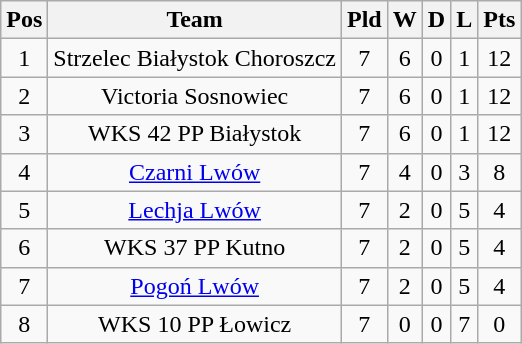<table class="wikitable" style="text-align: center">
<tr>
<th>Pos</th>
<th>Team</th>
<th>Pld</th>
<th>W</th>
<th>D</th>
<th>L</th>
<th>Pts</th>
</tr>
<tr>
<td>1</td>
<td>Strzelec Białystok Choroszcz</td>
<td>7</td>
<td>6</td>
<td>0</td>
<td>1</td>
<td>12</td>
</tr>
<tr>
<td>2</td>
<td>Victoria Sosnowiec</td>
<td>7</td>
<td>6</td>
<td>0</td>
<td>1</td>
<td>12</td>
</tr>
<tr>
<td>3</td>
<td>WKS 42 PP Białystok</td>
<td>7</td>
<td>6</td>
<td>0</td>
<td>1</td>
<td>12</td>
</tr>
<tr>
<td>4</td>
<td><a href='#'>Czarni Lwów</a></td>
<td>7</td>
<td>4</td>
<td>0</td>
<td>3</td>
<td>8</td>
</tr>
<tr>
<td>5</td>
<td><a href='#'>Lechja Lwów</a></td>
<td>7</td>
<td>2</td>
<td>0</td>
<td>5</td>
<td>4</td>
</tr>
<tr>
<td>6</td>
<td>WKS 37 PP Kutno</td>
<td>7</td>
<td>2</td>
<td>0</td>
<td>5</td>
<td>4</td>
</tr>
<tr>
<td>7</td>
<td><a href='#'>Pogoń Lwów</a></td>
<td>7</td>
<td>2</td>
<td>0</td>
<td>5</td>
<td>4</td>
</tr>
<tr>
<td>8</td>
<td>WKS 10 PP Łowicz</td>
<td>7</td>
<td>0</td>
<td>0</td>
<td>7</td>
<td>0</td>
</tr>
</table>
